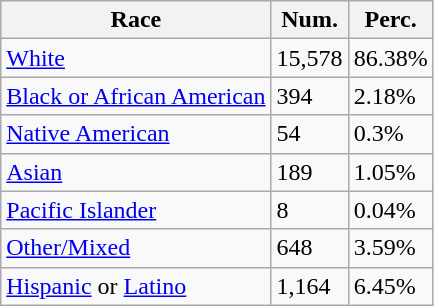<table class="wikitable">
<tr>
<th>Race</th>
<th>Num.</th>
<th>Perc.</th>
</tr>
<tr>
<td><a href='#'>White</a></td>
<td>15,578</td>
<td>86.38%</td>
</tr>
<tr>
<td><a href='#'>Black or African American</a></td>
<td>394</td>
<td>2.18%</td>
</tr>
<tr>
<td><a href='#'>Native American</a></td>
<td>54</td>
<td>0.3%</td>
</tr>
<tr>
<td><a href='#'>Asian</a></td>
<td>189</td>
<td>1.05%</td>
</tr>
<tr>
<td><a href='#'>Pacific Islander</a></td>
<td>8</td>
<td>0.04%</td>
</tr>
<tr>
<td><a href='#'>Other/Mixed</a></td>
<td>648</td>
<td>3.59%</td>
</tr>
<tr>
<td><a href='#'>Hispanic</a> or <a href='#'>Latino</a></td>
<td>1,164</td>
<td>6.45%</td>
</tr>
</table>
